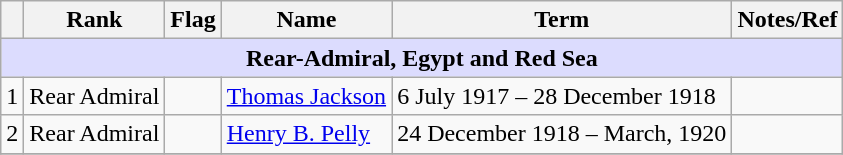<table class="wikitable">
<tr>
<th></th>
<th>Rank</th>
<th>Flag</th>
<th>Name</th>
<th>Term</th>
<th>Notes/Ref</th>
</tr>
<tr>
<td colspan="6" align="center" style="background:#dcdcfe;"><strong>Rear-Admiral, Egypt and Red Sea</strong></td>
</tr>
<tr>
<td>1</td>
<td>Rear Admiral</td>
<td></td>
<td><a href='#'>Thomas Jackson</a></td>
<td>6 July 1917 – 28 December 1918</td>
<td></td>
</tr>
<tr>
<td>2</td>
<td>Rear Admiral</td>
<td></td>
<td><a href='#'>Henry B. Pelly</a></td>
<td>24 December 1918 – March, 1920</td>
<td></td>
</tr>
<tr>
</tr>
</table>
